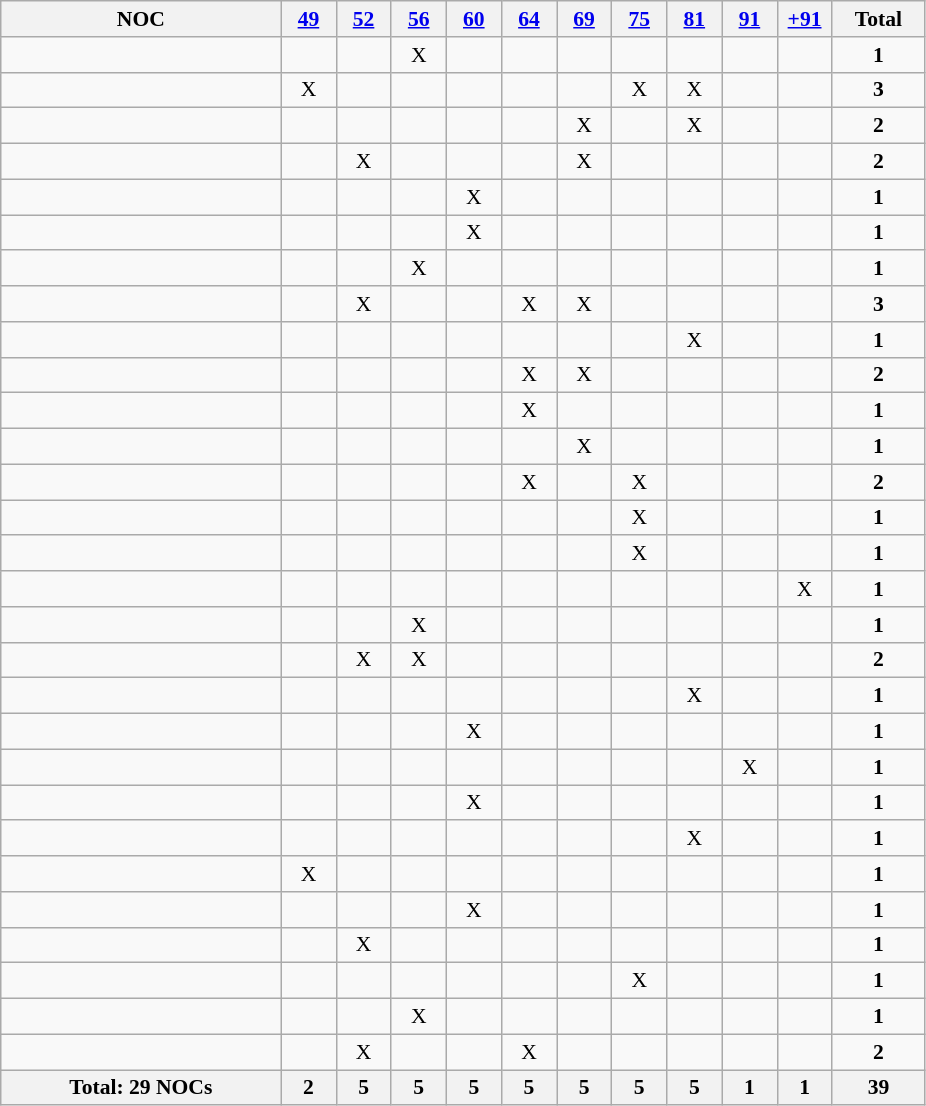<table class="wikitable" style="text-align:center; font-size:90%">
<tr>
<th width=180 style="text-align:center;">NOC</th>
<th width=30><a href='#'>49</a></th>
<th width=30><a href='#'>52</a></th>
<th width=30><a href='#'>56</a></th>
<th width=30><a href='#'>60</a></th>
<th width=30><a href='#'>64</a></th>
<th width=30><a href='#'>69</a></th>
<th width=30><a href='#'>75</a></th>
<th width=30><a href='#'>81</a></th>
<th width=30><a href='#'>91</a></th>
<th width=30><a href='#'>+91</a></th>
<th width=55>Total</th>
</tr>
<tr>
<td style="text-align:left;"></td>
<td></td>
<td></td>
<td>X</td>
<td></td>
<td></td>
<td></td>
<td></td>
<td></td>
<td></td>
<td></td>
<td><strong>1</strong></td>
</tr>
<tr>
<td style="text-align:left;"></td>
<td>X</td>
<td></td>
<td></td>
<td></td>
<td></td>
<td></td>
<td>X</td>
<td>X</td>
<td></td>
<td></td>
<td><strong>3</strong></td>
</tr>
<tr>
<td style="text-align:left;"></td>
<td></td>
<td></td>
<td></td>
<td></td>
<td></td>
<td>X</td>
<td></td>
<td>X</td>
<td></td>
<td></td>
<td><strong>2</strong></td>
</tr>
<tr>
<td style="text-align:left;"></td>
<td></td>
<td>X</td>
<td></td>
<td></td>
<td></td>
<td>X</td>
<td></td>
<td></td>
<td></td>
<td></td>
<td><strong>2</strong></td>
</tr>
<tr>
<td style="text-align:left;"></td>
<td></td>
<td></td>
<td></td>
<td>X</td>
<td></td>
<td></td>
<td></td>
<td></td>
<td></td>
<td></td>
<td><strong>1</strong></td>
</tr>
<tr>
<td style="text-align:left;"></td>
<td></td>
<td></td>
<td></td>
<td>X</td>
<td></td>
<td></td>
<td></td>
<td></td>
<td></td>
<td></td>
<td><strong>1</strong></td>
</tr>
<tr>
<td style="text-align:left;"></td>
<td></td>
<td></td>
<td>X</td>
<td></td>
<td></td>
<td></td>
<td></td>
<td></td>
<td></td>
<td></td>
<td><strong>1</strong></td>
</tr>
<tr>
<td style="text-align:left;"></td>
<td></td>
<td>X</td>
<td></td>
<td></td>
<td>X</td>
<td>X</td>
<td></td>
<td></td>
<td></td>
<td></td>
<td><strong>3</strong></td>
</tr>
<tr>
<td style="text-align:left;"></td>
<td></td>
<td></td>
<td></td>
<td></td>
<td></td>
<td></td>
<td></td>
<td>X</td>
<td></td>
<td></td>
<td><strong>1</strong></td>
</tr>
<tr>
<td style="text-align:left;"></td>
<td></td>
<td></td>
<td></td>
<td></td>
<td>X</td>
<td>X</td>
<td></td>
<td></td>
<td></td>
<td></td>
<td><strong>2</strong></td>
</tr>
<tr>
<td style="text-align:left;"></td>
<td></td>
<td></td>
<td></td>
<td></td>
<td>X</td>
<td></td>
<td></td>
<td></td>
<td></td>
<td></td>
<td><strong>1</strong></td>
</tr>
<tr>
<td style="text-align:left;"></td>
<td></td>
<td></td>
<td></td>
<td></td>
<td></td>
<td>X</td>
<td></td>
<td></td>
<td></td>
<td></td>
<td><strong>1</strong></td>
</tr>
<tr>
<td style="text-align:left;"></td>
<td></td>
<td></td>
<td></td>
<td></td>
<td>X</td>
<td></td>
<td>X</td>
<td></td>
<td></td>
<td></td>
<td><strong>2</strong></td>
</tr>
<tr>
<td style="text-align:left;"></td>
<td></td>
<td></td>
<td></td>
<td></td>
<td></td>
<td></td>
<td>X</td>
<td></td>
<td></td>
<td></td>
<td><strong>1</strong></td>
</tr>
<tr>
<td style="text-align:left;"></td>
<td></td>
<td></td>
<td></td>
<td></td>
<td></td>
<td></td>
<td>X</td>
<td></td>
<td></td>
<td></td>
<td><strong>1</strong></td>
</tr>
<tr>
<td style="text-align:left;"></td>
<td></td>
<td></td>
<td></td>
<td></td>
<td></td>
<td></td>
<td></td>
<td></td>
<td></td>
<td>X</td>
<td><strong>1</strong></td>
</tr>
<tr>
<td style="text-align:left;"></td>
<td></td>
<td></td>
<td>X</td>
<td></td>
<td></td>
<td></td>
<td></td>
<td></td>
<td></td>
<td></td>
<td><strong>1</strong></td>
</tr>
<tr>
<td style="text-align:left;"></td>
<td></td>
<td>X</td>
<td>X</td>
<td></td>
<td></td>
<td></td>
<td></td>
<td></td>
<td></td>
<td></td>
<td><strong>2</strong></td>
</tr>
<tr>
<td style="text-align:left;"></td>
<td></td>
<td></td>
<td></td>
<td></td>
<td></td>
<td></td>
<td></td>
<td>X</td>
<td></td>
<td></td>
<td><strong>1</strong></td>
</tr>
<tr>
<td style="text-align:left;"></td>
<td></td>
<td></td>
<td></td>
<td>X</td>
<td></td>
<td></td>
<td></td>
<td></td>
<td></td>
<td></td>
<td><strong>1</strong></td>
</tr>
<tr>
<td style="text-align:left;"></td>
<td></td>
<td></td>
<td></td>
<td></td>
<td></td>
<td></td>
<td></td>
<td></td>
<td>X</td>
<td></td>
<td><strong>1</strong></td>
</tr>
<tr>
<td style="text-align:left;"></td>
<td></td>
<td></td>
<td></td>
<td>X</td>
<td></td>
<td></td>
<td></td>
<td></td>
<td></td>
<td></td>
<td><strong>1</strong></td>
</tr>
<tr>
<td style="text-align:left;"></td>
<td></td>
<td></td>
<td></td>
<td></td>
<td></td>
<td></td>
<td></td>
<td>X</td>
<td></td>
<td></td>
<td><strong>1</strong></td>
</tr>
<tr>
<td style="text-align:left;"></td>
<td>X</td>
<td></td>
<td></td>
<td></td>
<td></td>
<td></td>
<td></td>
<td></td>
<td></td>
<td></td>
<td><strong>1</strong></td>
</tr>
<tr>
<td style="text-align:left;"></td>
<td></td>
<td></td>
<td></td>
<td>X</td>
<td></td>
<td></td>
<td></td>
<td></td>
<td></td>
<td></td>
<td><strong>1</strong></td>
</tr>
<tr>
<td style="text-align:left;"></td>
<td></td>
<td>X</td>
<td></td>
<td></td>
<td></td>
<td></td>
<td></td>
<td></td>
<td></td>
<td></td>
<td><strong>1</strong></td>
</tr>
<tr>
<td style="text-align:left;"></td>
<td></td>
<td></td>
<td></td>
<td></td>
<td></td>
<td></td>
<td>X</td>
<td></td>
<td></td>
<td></td>
<td><strong>1</strong></td>
</tr>
<tr>
<td style="text-align:left;"></td>
<td></td>
<td></td>
<td>X</td>
<td></td>
<td></td>
<td></td>
<td></td>
<td></td>
<td></td>
<td></td>
<td><strong>1</strong></td>
</tr>
<tr>
<td style="text-align:left;"></td>
<td></td>
<td>X</td>
<td></td>
<td></td>
<td>X</td>
<td></td>
<td></td>
<td></td>
<td></td>
<td></td>
<td><strong>2</strong></td>
</tr>
<tr>
<th>Total: 29 NOCs</th>
<th>2</th>
<th>5</th>
<th>5</th>
<th>5</th>
<th>5</th>
<th>5</th>
<th>5</th>
<th>5</th>
<th>1</th>
<th>1</th>
<th>39</th>
</tr>
</table>
